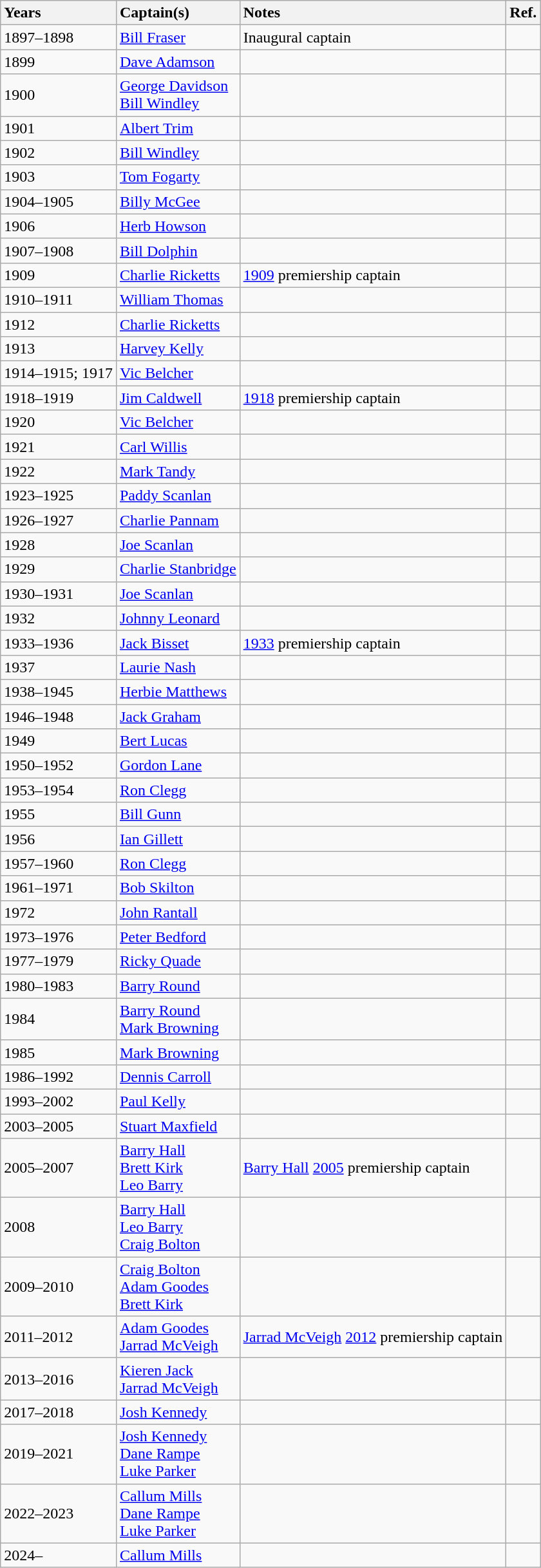<table class="wikitable">
<tr>
<th style="text-align:left;">Years</th>
<th style="text-align:left;">Captain(s)</th>
<th style="text-align:left;">Notes</th>
<th style="text-align:left;">Ref.</th>
</tr>
<tr>
<td>1897–1898</td>
<td><a href='#'>Bill Fraser</a></td>
<td>Inaugural captain</td>
<td></td>
</tr>
<tr>
<td>1899</td>
<td><a href='#'>Dave Adamson</a></td>
<td></td>
<td></td>
</tr>
<tr>
<td>1900</td>
<td><a href='#'>George Davidson</a><br><a href='#'>Bill Windley</a></td>
<td></td>
<td></td>
</tr>
<tr>
<td>1901</td>
<td><a href='#'>Albert Trim</a></td>
<td></td>
<td></td>
</tr>
<tr>
<td>1902</td>
<td><a href='#'>Bill Windley</a></td>
<td></td>
<td></td>
</tr>
<tr>
<td>1903</td>
<td><a href='#'>Tom Fogarty</a></td>
<td></td>
<td></td>
</tr>
<tr>
<td>1904–1905</td>
<td><a href='#'>Billy McGee</a></td>
<td></td>
<td></td>
</tr>
<tr>
<td>1906</td>
<td><a href='#'>Herb Howson</a></td>
<td></td>
<td></td>
</tr>
<tr>
<td>1907–1908</td>
<td><a href='#'>Bill Dolphin</a></td>
<td></td>
<td></td>
</tr>
<tr>
<td>1909</td>
<td><a href='#'>Charlie Ricketts</a></td>
<td><a href='#'>1909</a> premiership captain</td>
<td></td>
</tr>
<tr>
<td>1910–1911</td>
<td><a href='#'>William Thomas</a></td>
<td></td>
<td></td>
</tr>
<tr>
<td>1912</td>
<td><a href='#'>Charlie Ricketts</a></td>
<td></td>
<td></td>
</tr>
<tr>
<td>1913</td>
<td><a href='#'>Harvey Kelly</a></td>
<td></td>
<td></td>
</tr>
<tr>
<td>1914–1915; 1917</td>
<td><a href='#'>Vic Belcher</a></td>
<td></td>
<td></td>
</tr>
<tr>
<td>1918–1919</td>
<td><a href='#'>Jim Caldwell</a></td>
<td><a href='#'>1918</a> premiership captain</td>
<td></td>
</tr>
<tr>
<td>1920</td>
<td><a href='#'>Vic Belcher</a></td>
<td></td>
<td></td>
</tr>
<tr>
<td>1921</td>
<td><a href='#'>Carl Willis</a></td>
<td></td>
<td></td>
</tr>
<tr>
<td>1922</td>
<td><a href='#'>Mark Tandy</a></td>
<td></td>
<td></td>
</tr>
<tr>
<td>1923–1925</td>
<td><a href='#'>Paddy Scanlan</a></td>
<td></td>
<td></td>
</tr>
<tr>
<td>1926–1927</td>
<td><a href='#'>Charlie Pannam</a></td>
<td></td>
<td></td>
</tr>
<tr>
<td>1928</td>
<td><a href='#'>Joe Scanlan</a></td>
<td></td>
<td></td>
</tr>
<tr>
<td>1929</td>
<td><a href='#'>Charlie Stanbridge</a></td>
<td></td>
<td></td>
</tr>
<tr>
<td>1930–1931</td>
<td><a href='#'>Joe Scanlan</a></td>
<td></td>
<td></td>
</tr>
<tr>
<td>1932</td>
<td><a href='#'>Johnny Leonard</a></td>
<td></td>
<td></td>
</tr>
<tr>
<td>1933–1936</td>
<td><a href='#'>Jack Bisset</a></td>
<td><a href='#'>1933</a> premiership captain</td>
<td></td>
</tr>
<tr>
<td>1937</td>
<td><a href='#'>Laurie Nash</a></td>
<td></td>
<td></td>
</tr>
<tr>
<td>1938–1945</td>
<td><a href='#'>Herbie Matthews</a></td>
<td></td>
<td></td>
</tr>
<tr>
<td>1946–1948</td>
<td><a href='#'>Jack Graham</a></td>
<td></td>
<td></td>
</tr>
<tr>
<td>1949</td>
<td><a href='#'>Bert Lucas</a></td>
<td></td>
<td></td>
</tr>
<tr>
<td>1950–1952</td>
<td><a href='#'>Gordon Lane</a></td>
<td></td>
<td></td>
</tr>
<tr>
<td>1953–1954</td>
<td><a href='#'>Ron Clegg</a></td>
<td></td>
<td></td>
</tr>
<tr>
<td>1955</td>
<td><a href='#'>Bill Gunn</a></td>
<td></td>
<td></td>
</tr>
<tr>
<td>1956</td>
<td><a href='#'>Ian Gillett</a></td>
<td></td>
<td></td>
</tr>
<tr>
<td>1957–1960</td>
<td><a href='#'>Ron Clegg</a></td>
<td></td>
<td></td>
</tr>
<tr>
<td>1961–1971</td>
<td><a href='#'>Bob Skilton</a></td>
<td></td>
<td></td>
</tr>
<tr>
<td>1972</td>
<td><a href='#'>John Rantall</a></td>
<td></td>
<td></td>
</tr>
<tr>
<td>1973–1976</td>
<td><a href='#'>Peter Bedford</a></td>
<td></td>
<td></td>
</tr>
<tr>
<td>1977–1979</td>
<td><a href='#'>Ricky Quade</a></td>
<td></td>
<td></td>
</tr>
<tr>
<td>1980–1983</td>
<td><a href='#'>Barry Round</a></td>
<td></td>
<td></td>
</tr>
<tr>
<td>1984</td>
<td><a href='#'>Barry Round</a><br><a href='#'>Mark Browning</a></td>
<td></td>
<td></td>
</tr>
<tr>
<td>1985</td>
<td><a href='#'>Mark Browning</a></td>
<td></td>
<td></td>
</tr>
<tr>
<td>1986–1992</td>
<td><a href='#'>Dennis Carroll</a></td>
<td></td>
<td></td>
</tr>
<tr>
<td>1993–2002</td>
<td><a href='#'>Paul Kelly</a></td>
<td></td>
<td></td>
</tr>
<tr>
<td>2003–2005</td>
<td><a href='#'>Stuart Maxfield</a></td>
<td></td>
<td></td>
</tr>
<tr>
<td>2005–2007</td>
<td><a href='#'>Barry Hall</a><br><a href='#'>Brett Kirk</a><br><a href='#'>Leo Barry</a></td>
<td><a href='#'>Barry Hall</a> <a href='#'>2005</a> premiership captain</td>
<td></td>
</tr>
<tr>
<td>2008</td>
<td><a href='#'>Barry Hall</a><br><a href='#'>Leo Barry</a><br><a href='#'>Craig Bolton</a></td>
<td></td>
<td></td>
</tr>
<tr>
<td>2009–2010</td>
<td><a href='#'>Craig Bolton</a><br><a href='#'>Adam Goodes</a><br><a href='#'>Brett Kirk</a></td>
<td></td>
<td></td>
</tr>
<tr>
<td>2011–2012</td>
<td><a href='#'>Adam Goodes</a><br><a href='#'>Jarrad McVeigh</a></td>
<td><a href='#'>Jarrad McVeigh</a> <a href='#'>2012</a> premiership captain</td>
<td></td>
</tr>
<tr>
<td>2013–2016</td>
<td><a href='#'>Kieren Jack</a><br><a href='#'>Jarrad McVeigh</a></td>
<td></td>
<td></td>
</tr>
<tr>
<td>2017–2018</td>
<td><a href='#'>Josh Kennedy</a></td>
<td></td>
<td></td>
</tr>
<tr>
<td>2019–2021</td>
<td><a href='#'>Josh Kennedy</a><br><a href='#'>Dane Rampe</a><br><a href='#'>Luke Parker</a></td>
<td></td>
<td></td>
</tr>
<tr>
<td>2022–2023</td>
<td><a href='#'>Callum Mills</a><br><a href='#'>Dane Rampe</a><br><a href='#'>Luke Parker</a></td>
<td></td>
<td></td>
</tr>
<tr>
<td>2024–</td>
<td><a href='#'>Callum Mills</a></td>
<td></td>
<td></td>
</tr>
</table>
